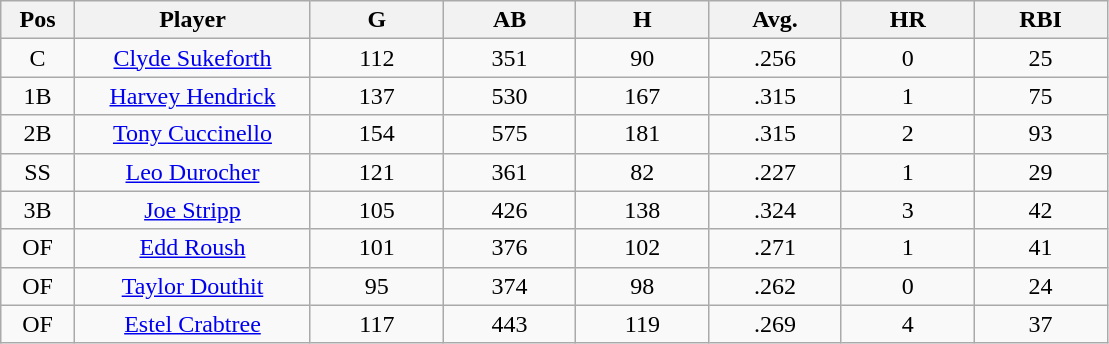<table class="wikitable sortable">
<tr>
<th bgcolor="#DDDDFF" width="5%">Pos</th>
<th bgcolor="#DDDDFF" width="16%">Player</th>
<th bgcolor="#DDDDFF" width="9%">G</th>
<th bgcolor="#DDDDFF" width="9%">AB</th>
<th bgcolor="#DDDDFF" width="9%">H</th>
<th bgcolor="#DDDDFF" width="9%">Avg.</th>
<th bgcolor="#DDDDFF" width="9%">HR</th>
<th bgcolor="#DDDDFF" width="9%">RBI</th>
</tr>
<tr align="center">
<td>C</td>
<td><a href='#'>Clyde Sukeforth</a></td>
<td>112</td>
<td>351</td>
<td>90</td>
<td>.256</td>
<td>0</td>
<td>25</td>
</tr>
<tr align=center>
<td>1B</td>
<td><a href='#'>Harvey Hendrick</a></td>
<td>137</td>
<td>530</td>
<td>167</td>
<td>.315</td>
<td>1</td>
<td>75</td>
</tr>
<tr align=center>
<td>2B</td>
<td><a href='#'>Tony Cuccinello</a></td>
<td>154</td>
<td>575</td>
<td>181</td>
<td>.315</td>
<td>2</td>
<td>93</td>
</tr>
<tr align=center>
<td>SS</td>
<td><a href='#'>Leo Durocher</a></td>
<td>121</td>
<td>361</td>
<td>82</td>
<td>.227</td>
<td>1</td>
<td>29</td>
</tr>
<tr align=center>
<td>3B</td>
<td><a href='#'>Joe Stripp</a></td>
<td>105</td>
<td>426</td>
<td>138</td>
<td>.324</td>
<td>3</td>
<td>42</td>
</tr>
<tr align=center>
<td>OF</td>
<td><a href='#'>Edd Roush</a></td>
<td>101</td>
<td>376</td>
<td>102</td>
<td>.271</td>
<td>1</td>
<td>41</td>
</tr>
<tr align=center>
<td>OF</td>
<td><a href='#'>Taylor Douthit</a></td>
<td>95</td>
<td>374</td>
<td>98</td>
<td>.262</td>
<td>0</td>
<td>24</td>
</tr>
<tr align=center>
<td>OF</td>
<td><a href='#'>Estel Crabtree</a></td>
<td>117</td>
<td>443</td>
<td>119</td>
<td>.269</td>
<td>4</td>
<td>37</td>
</tr>
</table>
